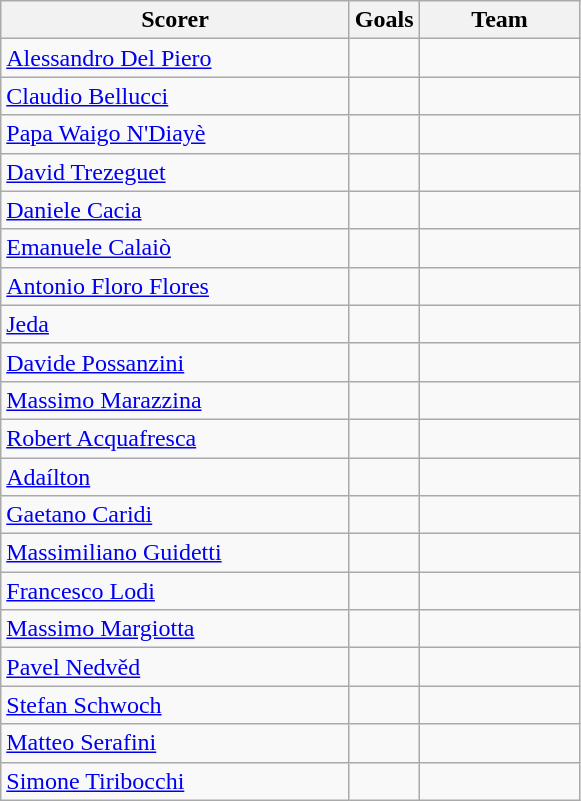<table class="wikitable">
<tr>
<th width=225>Scorer</th>
<th width=30>Goals</th>
<th width=100>Team</th>
</tr>
<tr>
<td> <a href='#'>Alessandro Del Piero</a></td>
<td></td>
<td></td>
</tr>
<tr>
<td> <a href='#'>Claudio Bellucci</a></td>
<td></td>
<td></td>
</tr>
<tr>
<td> <a href='#'>Papa Waigo N'Diayè</a></td>
<td></td>
<td></td>
</tr>
<tr>
<td> <a href='#'>David Trezeguet</a></td>
<td></td>
<td></td>
</tr>
<tr>
<td> <a href='#'>Daniele Cacia</a></td>
<td></td>
<td></td>
</tr>
<tr>
<td> <a href='#'>Emanuele Calaiò</a></td>
<td></td>
<td></td>
</tr>
<tr>
<td> <a href='#'>Antonio Floro Flores</a></td>
<td></td>
<td></td>
</tr>
<tr>
<td> <a href='#'>Jeda</a></td>
<td></td>
<td></td>
</tr>
<tr>
<td> <a href='#'>Davide Possanzini</a></td>
<td></td>
<td></td>
</tr>
<tr>
<td> <a href='#'>Massimo Marazzina</a></td>
<td></td>
<td></td>
</tr>
<tr>
<td> <a href='#'>Robert Acquafresca</a></td>
<td></td>
<td></td>
</tr>
<tr>
<td> <a href='#'>Adaílton</a></td>
<td></td>
<td></td>
</tr>
<tr>
<td> <a href='#'>Gaetano Caridi</a></td>
<td></td>
<td></td>
</tr>
<tr>
<td> <a href='#'>Massimiliano Guidetti</a></td>
<td></td>
<td></td>
</tr>
<tr>
<td> <a href='#'>Francesco Lodi</a></td>
<td></td>
<td></td>
</tr>
<tr>
<td> <a href='#'>Massimo Margiotta</a></td>
<td></td>
<td></td>
</tr>
<tr>
<td> <a href='#'>Pavel Nedvěd</a></td>
<td></td>
<td></td>
</tr>
<tr>
<td> <a href='#'>Stefan Schwoch</a></td>
<td></td>
<td></td>
</tr>
<tr>
<td> <a href='#'>Matteo Serafini</a></td>
<td></td>
<td></td>
</tr>
<tr>
<td> <a href='#'>Simone Tiribocchi</a></td>
<td></td>
<td></td>
</tr>
</table>
